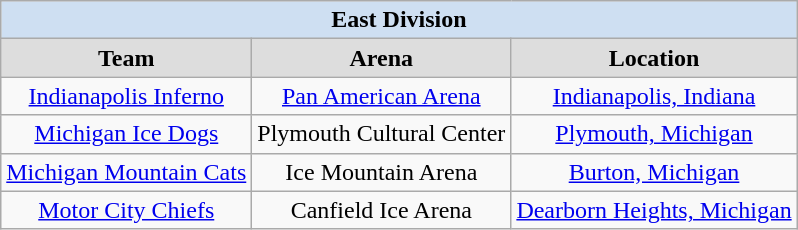<table class="wikitable">
<tr align="center"  bgcolor="#cedff2">
<td colspan="20"><strong>East Division</strong></td>
</tr>
<tr align="center"  bgcolor="#dddddd">
<td><strong>Team</strong></td>
<td><strong>Arena</strong></td>
<td><strong>Location</strong></td>
</tr>
<tr align="center">
<td><a href='#'>Indianapolis Inferno</a></td>
<td><a href='#'>Pan American Arena</a></td>
<td><a href='#'>Indianapolis, Indiana</a></td>
</tr>
<tr align="center">
<td><a href='#'>Michigan Ice Dogs</a></td>
<td>Plymouth Cultural Center</td>
<td><a href='#'>Plymouth, Michigan</a></td>
</tr>
<tr align="center">
<td><a href='#'>Michigan Mountain Cats</a></td>
<td>Ice Mountain Arena</td>
<td><a href='#'>Burton, Michigan</a></td>
</tr>
<tr align="center">
<td><a href='#'>Motor City Chiefs</a></td>
<td>Canfield Ice Arena</td>
<td><a href='#'>Dearborn Heights, Michigan</a></td>
</tr>
</table>
